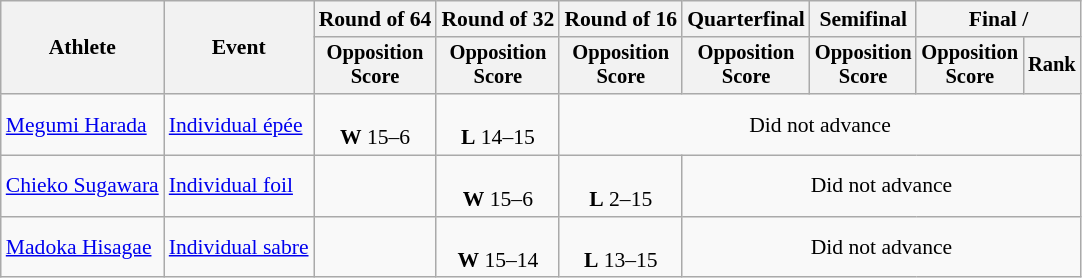<table class="wikitable" style="font-size:90%">
<tr>
<th rowspan="2">Athlete</th>
<th rowspan="2">Event</th>
<th>Round of 64</th>
<th>Round of 32</th>
<th>Round of 16</th>
<th>Quarterfinal</th>
<th>Semifinal</th>
<th colspan=2>Final / </th>
</tr>
<tr style="font-size:95%">
<th>Opposition <br> Score</th>
<th>Opposition <br> Score</th>
<th>Opposition <br> Score</th>
<th>Opposition <br> Score</th>
<th>Opposition <br> Score</th>
<th>Opposition <br> Score</th>
<th>Rank</th>
</tr>
<tr align=center>
<td align=left><a href='#'>Megumi Harada</a></td>
<td align=left><a href='#'>Individual épée</a></td>
<td><br><strong>W</strong> 15–6</td>
<td><br><strong>L</strong> 14–15</td>
<td colspan=5>Did not advance</td>
</tr>
<tr align=center>
<td align=left><a href='#'>Chieko Sugawara</a></td>
<td align=left><a href='#'>Individual foil</a></td>
<td></td>
<td><br><strong>W</strong> 15–6</td>
<td><br><strong>L</strong> 2–15</td>
<td colspan=4>Did not advance</td>
</tr>
<tr align=center>
<td align=left><a href='#'>Madoka Hisagae</a></td>
<td align=left><a href='#'>Individual sabre</a></td>
<td></td>
<td><br><strong>W</strong> 15–14</td>
<td><br><strong>L</strong> 13–15</td>
<td colspan=4>Did not advance</td>
</tr>
</table>
